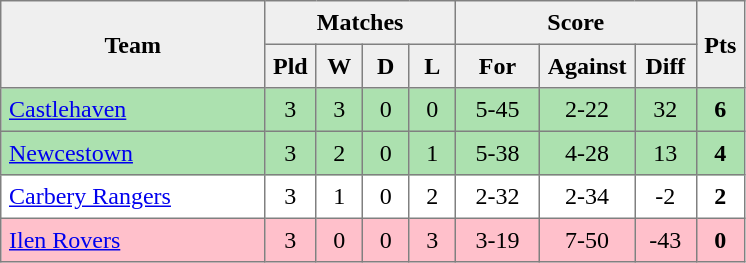<table style=border-collapse:collapse border=1 cellspacing=0 cellpadding=5>
<tr align=center bgcolor=#efefef>
<th rowspan=2 width=165>Team</th>
<th colspan=4>Matches</th>
<th colspan=3>Score</th>
<th rowspan=2width=20>Pts</th>
</tr>
<tr align=center bgcolor=#efefef>
<th width=20>Pld</th>
<th width=20>W</th>
<th width=20>D</th>
<th width=20>L</th>
<th width=45>For</th>
<th width=45>Against</th>
<th width=30>Diff</th>
</tr>
<tr align=center  style="background:#ACE1AF;">
<td style="text-align:left;"><a href='#'>Castlehaven</a></td>
<td>3</td>
<td>3</td>
<td>0</td>
<td>0</td>
<td>5-45</td>
<td>2-22</td>
<td>32</td>
<td><strong>6</strong></td>
</tr>
<tr align=center style="background:#ACE1AF;">
<td style="text-align:left;"><a href='#'>Newcestown</a></td>
<td>3</td>
<td>2</td>
<td>0</td>
<td>1</td>
<td>5-38</td>
<td>4-28</td>
<td>13</td>
<td><strong>4</strong></td>
</tr>
<tr align=center>
<td style="text-align:left;"><a href='#'>Carbery Rangers</a></td>
<td>3</td>
<td>1</td>
<td>0</td>
<td>2</td>
<td>2-32</td>
<td>2-34</td>
<td>-2</td>
<td><strong>2</strong></td>
</tr>
<tr align=center style="background:#FFC0CB;">
<td style="text-align:left;"><a href='#'>Ilen Rovers</a></td>
<td>3</td>
<td>0</td>
<td>0</td>
<td>3</td>
<td>3-19</td>
<td>7-50</td>
<td>-43</td>
<td><strong>0</strong></td>
</tr>
</table>
